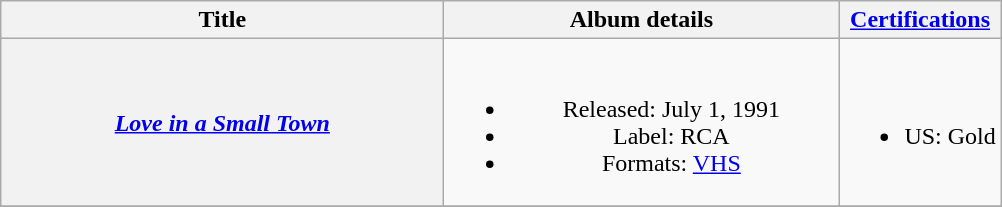<table class="wikitable plainrowheaders" style="text-align:center;">
<tr>
<th scope="col" style="width:18em;">Title</th>
<th scope="col" style="width:16em;">Album details</th>
<th><a href='#'>Certifications</a></th>
</tr>
<tr>
<th scope="row"><em><a href='#'>Love in a Small Town</a></em></th>
<td><br><ul><li>Released: July 1, 1991</li><li>Label: RCA</li><li>Formats: <a href='#'>VHS</a></li></ul></td>
<td><br><ul><li>US: Gold</li></ul></td>
</tr>
<tr>
</tr>
</table>
